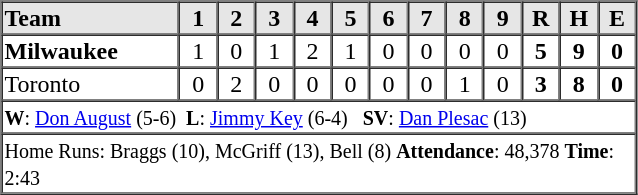<table border=1 cellspacing=0 width=425 style="margin-left:3em;">
<tr style="text-align:center; background-color:#e6e6e6;">
<th align=left width=28%>Team</th>
<th width=6%>1</th>
<th width=6%>2</th>
<th width=6%>3</th>
<th width=6%>4</th>
<th width=6%>5</th>
<th width=6%>6</th>
<th width=6%>7</th>
<th width=6%>8</th>
<th width=6%>9</th>
<th width=6%>R</th>
<th width=6%>H</th>
<th width=6%>E</th>
</tr>
<tr style="text-align:center;">
<td align=left><strong>Milwaukee</strong></td>
<td>1</td>
<td>0</td>
<td>1</td>
<td>2</td>
<td>1</td>
<td>0</td>
<td>0</td>
<td>0</td>
<td>0</td>
<td><strong>5</strong></td>
<td><strong>9</strong></td>
<td><strong>0</strong></td>
</tr>
<tr style="text-align:center;">
<td align=left>Toronto</td>
<td>0</td>
<td>2</td>
<td>0</td>
<td>0</td>
<td>0</td>
<td>0</td>
<td>0</td>
<td>1</td>
<td>0</td>
<td><strong>3</strong></td>
<td><strong>8</strong></td>
<td><strong>0</strong></td>
</tr>
<tr style="text-align:left;">
<td colspan=13><small><strong>W</strong>: <a href='#'>Don August</a> (5-6)  <strong>L</strong>: <a href='#'>Jimmy Key</a> (6-4)   <strong>SV</strong>: <a href='#'>Dan Plesac</a> (13)  </small></td>
</tr>
<tr style="text-align:left;">
<td colspan=13><small>Home Runs: Braggs (10), McGriff (13), Bell (8) <strong>Attendance</strong>: 48,378 <strong>Time</strong>: 2:43 </small></td>
</tr>
</table>
